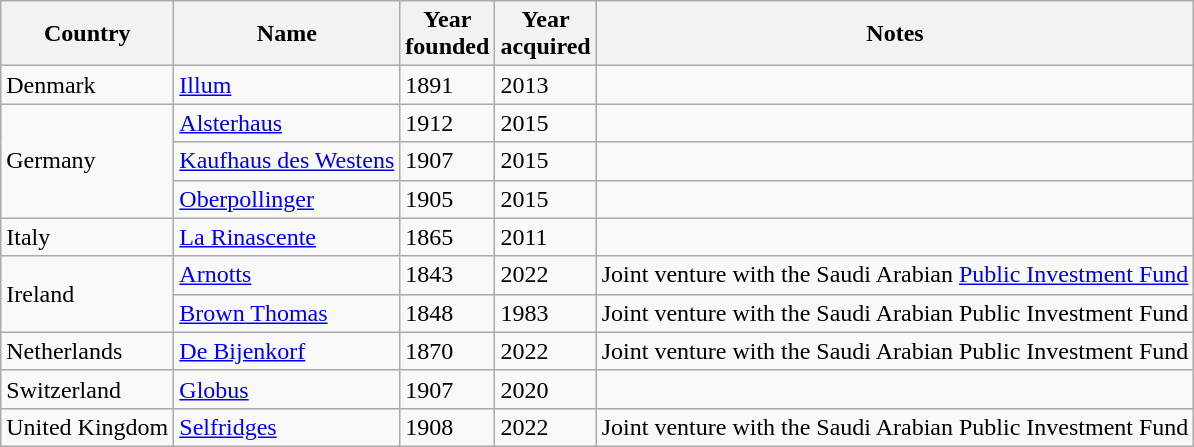<table class="wikitable sortable">
<tr>
<th>Country</th>
<th>Name</th>
<th>Year<br>founded</th>
<th>Year<br>acquired</th>
<th class="unsortable">Notes</th>
</tr>
<tr>
<td>Denmark</td>
<td><a href='#'>Illum</a></td>
<td>1891</td>
<td>2013</td>
<td></td>
</tr>
<tr>
<td rowspan="3">Germany</td>
<td><a href='#'>Alsterhaus</a></td>
<td>1912</td>
<td>2015</td>
<td></td>
</tr>
<tr>
<td><a href='#'>Kaufhaus des Westens</a></td>
<td>1907</td>
<td>2015</td>
<td></td>
</tr>
<tr>
<td><a href='#'>Oberpollinger</a></td>
<td>1905</td>
<td>2015</td>
<td></td>
</tr>
<tr>
<td>Italy</td>
<td><a href='#'>La Rinascente</a></td>
<td>1865</td>
<td>2011</td>
<td></td>
</tr>
<tr>
<td rowspan="2">Ireland</td>
<td><a href='#'>Arnotts</a></td>
<td>1843</td>
<td>2022</td>
<td>Joint venture with the Saudi Arabian <a href='#'>Public Investment Fund</a></td>
</tr>
<tr>
<td><a href='#'>Brown Thomas</a></td>
<td>1848</td>
<td>1983</td>
<td>Joint venture with the Saudi Arabian Public Investment Fund</td>
</tr>
<tr>
<td>Netherlands</td>
<td><a href='#'>De Bijenkorf</a></td>
<td>1870</td>
<td>2022</td>
<td>Joint venture with the Saudi Arabian Public Investment Fund</td>
</tr>
<tr>
<td>Switzerland</td>
<td><a href='#'>Globus</a></td>
<td>1907</td>
<td>2020</td>
<td></td>
</tr>
<tr>
<td>United Kingdom</td>
<td><a href='#'>Selfridges</a></td>
<td>1908</td>
<td>2022</td>
<td>Joint venture with the Saudi Arabian Public Investment Fund</td>
</tr>
</table>
